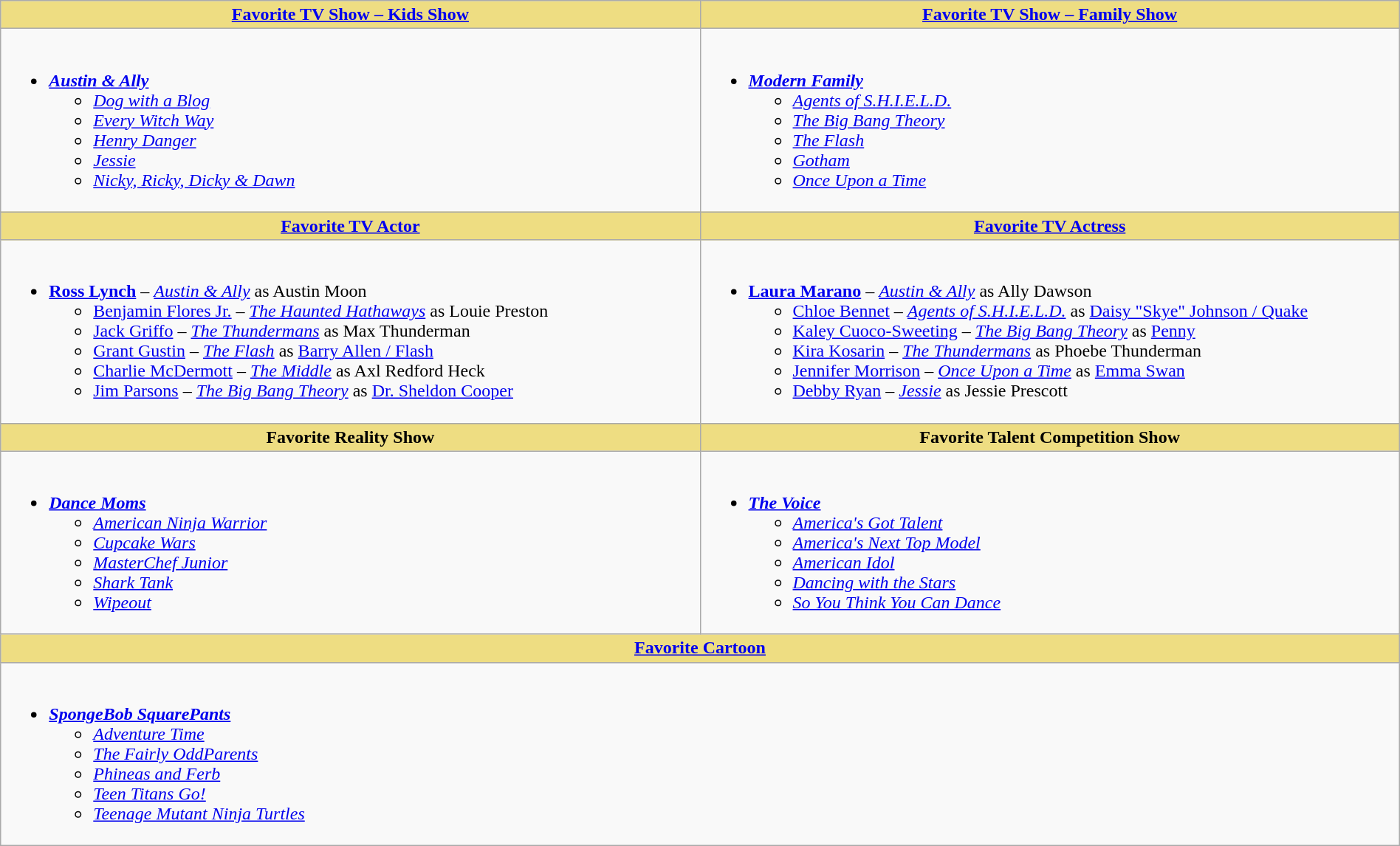<table class="wikitable" style="width:100%;">
<tr>
<th style="background:#EEDD82; width:50%"><a href='#'>Favorite TV Show – Kids Show</a></th>
<th style="background:#EEDD82; width:50%"><a href='#'>Favorite TV Show – Family Show</a></th>
</tr>
<tr>
<td valign="top"><br><ul><li><strong><em><a href='#'>Austin & Ally</a></em></strong><ul><li><em><a href='#'>Dog with a Blog</a></em></li><li><em><a href='#'>Every Witch Way</a></em></li><li><em><a href='#'>Henry Danger</a></em></li><li><em><a href='#'>Jessie</a></em></li><li><em><a href='#'>Nicky, Ricky, Dicky & Dawn</a></em></li></ul></li></ul></td>
<td valign="top"><br><ul><li><strong><em><a href='#'>Modern Family</a></em></strong><ul><li><em><a href='#'>Agents of S.H.I.E.L.D.</a></em></li><li><em><a href='#'>The Big Bang Theory</a></em></li><li><em><a href='#'>The Flash</a></em></li><li><em><a href='#'>Gotham</a></em></li><li><em><a href='#'>Once Upon a Time</a></em></li></ul></li></ul></td>
</tr>
<tr>
<th style="background:#EEDD82; width:50%"><a href='#'>Favorite TV Actor</a></th>
<th style="background:#EEDD82; width:50%"><a href='#'>Favorite TV Actress</a></th>
</tr>
<tr>
<td valign="top"><br><ul><li><strong><a href='#'>Ross Lynch</a></strong> – <em><a href='#'>Austin & Ally</a></em> as Austin Moon<ul><li><a href='#'>Benjamin Flores Jr.</a> – <em><a href='#'>The Haunted Hathaways</a></em> as Louie Preston</li><li><a href='#'>Jack Griffo</a> – <em><a href='#'>The Thundermans</a></em> as Max Thunderman</li><li><a href='#'>Grant Gustin</a> – <em><a href='#'>The Flash</a></em> as <a href='#'>Barry Allen / Flash</a></li><li><a href='#'>Charlie McDermott</a> – <em><a href='#'>The Middle</a></em> as Axl Redford Heck</li><li><a href='#'>Jim Parsons</a> – <em><a href='#'>The Big Bang Theory</a></em> as <a href='#'>Dr. Sheldon Cooper</a></li></ul></li></ul></td>
<td valign="top"><br><ul><li><strong><a href='#'>Laura Marano</a></strong> – <em><a href='#'>Austin & Ally</a></em> as Ally Dawson<ul><li><a href='#'>Chloe Bennet</a> – <em><a href='#'>Agents of S.H.I.E.L.D.</a></em> as <a href='#'>Daisy "Skye" Johnson / Quake</a></li><li><a href='#'>Kaley Cuoco-Sweeting</a> – <em><a href='#'>The Big Bang Theory</a></em> as <a href='#'>Penny</a></li><li><a href='#'>Kira Kosarin</a> – <em><a href='#'>The Thundermans</a></em> as Phoebe Thunderman</li><li><a href='#'>Jennifer Morrison</a> – <em><a href='#'>Once Upon a Time</a></em> as <a href='#'>Emma Swan</a></li><li><a href='#'>Debby Ryan</a> – <em><a href='#'>Jessie</a></em> as Jessie Prescott</li></ul></li></ul></td>
</tr>
<tr>
<th style="background:#EEDD82; width:50%">Favorite Reality Show</th>
<th style="background:#EEDD82; width:50%">Favorite Talent Competition Show</th>
</tr>
<tr>
<td valign="top"><br><ul><li><strong><em><a href='#'>Dance Moms</a></em></strong><ul><li><em><a href='#'>American Ninja Warrior</a></em></li><li><em><a href='#'>Cupcake Wars</a></em></li><li><em><a href='#'>MasterChef Junior</a></em></li><li><em><a href='#'>Shark Tank</a></em></li><li><em><a href='#'>Wipeout</a></em></li></ul></li></ul></td>
<td valign="top"><br><ul><li><strong><em><a href='#'>The Voice</a></em></strong><ul><li><em><a href='#'>America's Got Talent</a></em></li><li><em><a href='#'>America's Next Top Model</a></em></li><li><em><a href='#'>American Idol</a></em></li><li><em><a href='#'>Dancing with the Stars</a></em></li><li><em><a href='#'>So You Think You Can Dance</a></em></li></ul></li></ul></td>
</tr>
<tr>
<th style="background:#EEDD82;" colspan="2"><a href='#'>Favorite Cartoon</a></th>
</tr>
<tr>
<td colspan="2" valign="top"><br><ul><li><strong><em><a href='#'>SpongeBob SquarePants</a></em></strong><ul><li><em><a href='#'>Adventure Time</a></em></li><li><em><a href='#'>The Fairly OddParents</a></em></li><li><em><a href='#'>Phineas and Ferb</a></em></li><li><em><a href='#'>Teen Titans Go!</a></em></li><li><em><a href='#'>Teenage Mutant Ninja Turtles</a></em></li></ul></li></ul></td>
</tr>
</table>
